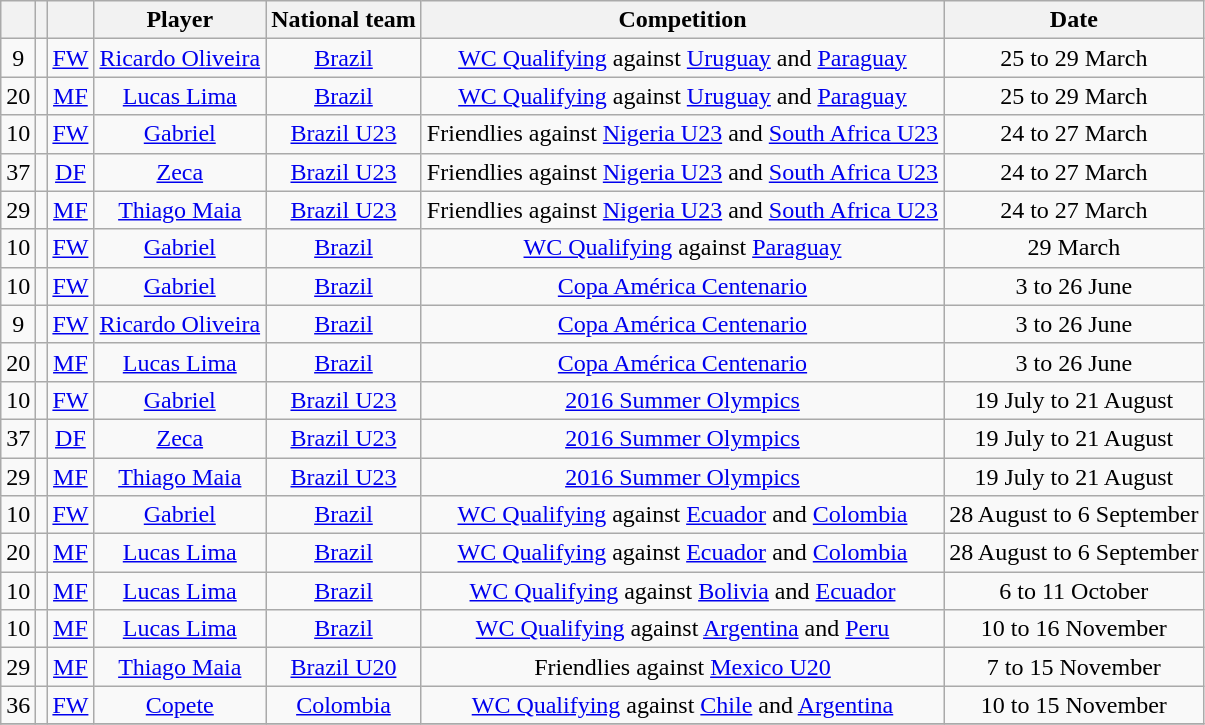<table class="wikitable" style="text-align: center">
<tr>
<th></th>
<th></th>
<th></th>
<th>Player</th>
<th>National team</th>
<th>Competition</th>
<th>Date</th>
</tr>
<tr>
<td>9</td>
<td></td>
<td><a href='#'>FW</a></td>
<td><a href='#'>Ricardo Oliveira</a></td>
<td><a href='#'>Brazil</a></td>
<td><a href='#'>WC Qualifying</a> against <a href='#'>Uruguay</a> and <a href='#'>Paraguay</a></td>
<td>25 to 29 March</td>
</tr>
<tr>
<td>20</td>
<td></td>
<td><a href='#'>MF</a></td>
<td><a href='#'>Lucas Lima</a></td>
<td><a href='#'>Brazil</a></td>
<td><a href='#'>WC Qualifying</a> against <a href='#'>Uruguay</a> and <a href='#'>Paraguay</a></td>
<td>25 to 29 March</td>
</tr>
<tr>
<td>10</td>
<td></td>
<td><a href='#'>FW</a></td>
<td><a href='#'>Gabriel</a></td>
<td><a href='#'>Brazil U23</a></td>
<td>Friendlies against <a href='#'>Nigeria U23</a> and <a href='#'>South Africa U23</a></td>
<td>24 to 27 March</td>
</tr>
<tr>
<td>37</td>
<td></td>
<td><a href='#'>DF</a></td>
<td><a href='#'>Zeca</a></td>
<td><a href='#'>Brazil U23</a></td>
<td>Friendlies against <a href='#'>Nigeria U23</a> and <a href='#'>South Africa U23</a></td>
<td>24 to 27 March</td>
</tr>
<tr>
<td>29</td>
<td></td>
<td><a href='#'>MF</a></td>
<td><a href='#'>Thiago Maia</a></td>
<td><a href='#'>Brazil U23</a></td>
<td>Friendlies against <a href='#'>Nigeria U23</a> and <a href='#'>South Africa U23</a></td>
<td>24 to 27 March</td>
</tr>
<tr>
<td>10</td>
<td></td>
<td><a href='#'>FW</a></td>
<td><a href='#'>Gabriel</a></td>
<td><a href='#'>Brazil</a></td>
<td><a href='#'>WC Qualifying</a> against <a href='#'>Paraguay</a></td>
<td>29 March</td>
</tr>
<tr>
<td>10</td>
<td></td>
<td><a href='#'>FW</a></td>
<td><a href='#'>Gabriel</a></td>
<td><a href='#'>Brazil</a></td>
<td><a href='#'>Copa América Centenario</a></td>
<td>3 to 26 June</td>
</tr>
<tr>
<td>9</td>
<td></td>
<td><a href='#'>FW</a></td>
<td><a href='#'>Ricardo Oliveira</a></td>
<td><a href='#'>Brazil</a></td>
<td><a href='#'>Copa América Centenario</a></td>
<td>3 to 26 June</td>
</tr>
<tr>
<td>20</td>
<td></td>
<td><a href='#'>MF</a></td>
<td><a href='#'>Lucas Lima</a></td>
<td><a href='#'>Brazil</a></td>
<td><a href='#'>Copa América Centenario</a></td>
<td>3 to 26 June</td>
</tr>
<tr>
<td>10</td>
<td></td>
<td><a href='#'>FW</a></td>
<td><a href='#'>Gabriel</a></td>
<td><a href='#'>Brazil U23</a></td>
<td><a href='#'>2016 Summer Olympics</a></td>
<td>19 July to 21 August</td>
</tr>
<tr>
<td>37</td>
<td></td>
<td><a href='#'>DF</a></td>
<td><a href='#'>Zeca</a></td>
<td><a href='#'>Brazil U23</a></td>
<td><a href='#'>2016 Summer Olympics</a></td>
<td>19 July to 21 August</td>
</tr>
<tr>
<td>29</td>
<td></td>
<td><a href='#'>MF</a></td>
<td><a href='#'>Thiago Maia</a></td>
<td><a href='#'>Brazil U23</a></td>
<td><a href='#'>2016 Summer Olympics</a></td>
<td>19 July to 21 August</td>
</tr>
<tr>
<td>10</td>
<td></td>
<td><a href='#'>FW</a></td>
<td><a href='#'>Gabriel</a></td>
<td><a href='#'>Brazil</a></td>
<td><a href='#'>WC Qualifying</a> against <a href='#'>Ecuador</a> and <a href='#'>Colombia</a></td>
<td>28 August to 6 September</td>
</tr>
<tr>
<td>20</td>
<td></td>
<td><a href='#'>MF</a></td>
<td><a href='#'>Lucas Lima</a></td>
<td><a href='#'>Brazil</a></td>
<td><a href='#'>WC Qualifying</a> against <a href='#'>Ecuador</a> and <a href='#'>Colombia</a></td>
<td>28 August to 6 September</td>
</tr>
<tr>
<td>10</td>
<td></td>
<td><a href='#'>MF</a></td>
<td><a href='#'>Lucas Lima</a></td>
<td><a href='#'>Brazil</a></td>
<td><a href='#'>WC Qualifying</a> against <a href='#'>Bolivia</a> and <a href='#'>Ecuador</a></td>
<td>6 to 11 October</td>
</tr>
<tr>
<td>10</td>
<td></td>
<td><a href='#'>MF</a></td>
<td><a href='#'>Lucas Lima</a></td>
<td><a href='#'>Brazil</a></td>
<td><a href='#'>WC Qualifying</a> against <a href='#'>Argentina</a> and <a href='#'>Peru</a></td>
<td>10 to 16 November</td>
</tr>
<tr>
<td>29</td>
<td></td>
<td><a href='#'>MF</a></td>
<td><a href='#'>Thiago Maia</a></td>
<td><a href='#'>Brazil U20</a></td>
<td>Friendlies against <a href='#'>Mexico U20</a></td>
<td>7 to 15 November</td>
</tr>
<tr>
<td>36</td>
<td></td>
<td><a href='#'>FW</a></td>
<td><a href='#'>Copete</a></td>
<td><a href='#'>Colombia</a></td>
<td><a href='#'>WC Qualifying</a> against <a href='#'>Chile</a> and <a href='#'>Argentina</a></td>
<td>10 to 15 November</td>
</tr>
<tr>
</tr>
</table>
